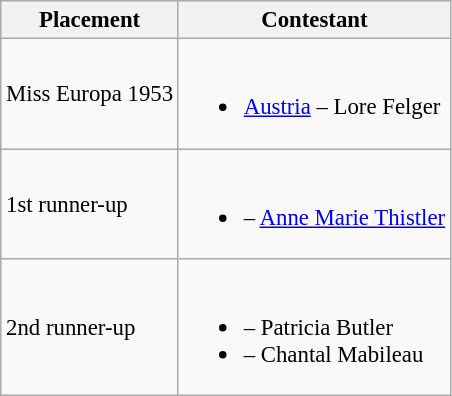<table class="wikitable sortable" style="font-size:95%;">
<tr>
<th>Placement</th>
<th>Contestant</th>
</tr>
<tr>
<td>Miss Europa 1953</td>
<td><br><ul><li> <a href='#'>Austria</a> – Lore Felger</li></ul></td>
</tr>
<tr>
<td>1st runner-up</td>
<td><br><ul><li> – <a href='#'>Anne Marie Thistler</a></li></ul></td>
</tr>
<tr>
<td>2nd runner-up</td>
<td><br><ul><li> – Patricia Butler</li><li> – Chantal Mabileau</li></ul></td>
</tr>
</table>
